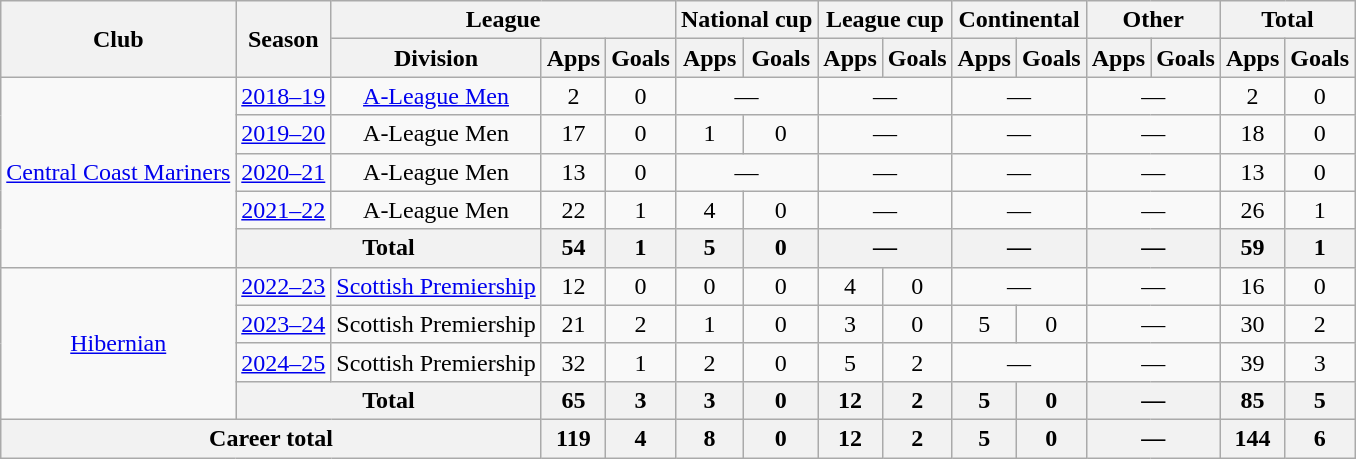<table class=wikitable style="text-align:center">
<tr>
<th rowspan="2">Club</th>
<th rowspan="2">Season</th>
<th colspan="3">League</th>
<th colspan="2">National cup</th>
<th colspan="2">League cup</th>
<th colspan="2">Continental</th>
<th colspan="2">Other</th>
<th colspan="2">Total</th>
</tr>
<tr>
<th>Division</th>
<th>Apps</th>
<th>Goals</th>
<th>Apps</th>
<th>Goals</th>
<th>Apps</th>
<th>Goals</th>
<th>Apps</th>
<th>Goals</th>
<th>Apps</th>
<th>Goals</th>
<th>Apps</th>
<th>Goals</th>
</tr>
<tr>
<td rowspan="5"><a href='#'>Central Coast Mariners</a></td>
<td><a href='#'>2018–19</a></td>
<td><a href='#'>A-League Men</a></td>
<td>2</td>
<td>0</td>
<td colspan="2">—</td>
<td colspan="2">—</td>
<td colspan="2">—</td>
<td colspan="2">—</td>
<td>2</td>
<td>0</td>
</tr>
<tr>
<td><a href='#'>2019–20</a></td>
<td>A-League Men</td>
<td>17</td>
<td>0</td>
<td>1</td>
<td>0</td>
<td colspan="2">—</td>
<td colspan="2">—</td>
<td colspan="2">—</td>
<td>18</td>
<td>0</td>
</tr>
<tr>
<td><a href='#'>2020–21</a></td>
<td>A-League Men</td>
<td>13</td>
<td>0</td>
<td colspan="2">—</td>
<td colspan="2">—</td>
<td colspan="2">—</td>
<td colspan="2">—</td>
<td>13</td>
<td>0</td>
</tr>
<tr>
<td><a href='#'>2021–22</a></td>
<td>A-League Men</td>
<td>22</td>
<td>1</td>
<td>4</td>
<td>0</td>
<td colspan="2">—</td>
<td colspan="2">—</td>
<td colspan="2">—</td>
<td>26</td>
<td>1</td>
</tr>
<tr>
<th colspan="2">Total</th>
<th>54</th>
<th>1</th>
<th>5</th>
<th>0</th>
<th colspan="2">—</th>
<th colspan="2">—</th>
<th colspan="2">—</th>
<th>59</th>
<th>1</th>
</tr>
<tr>
<td rowspan="4"><a href='#'>Hibernian</a></td>
<td><a href='#'>2022–23</a></td>
<td><a href='#'>Scottish Premiership</a></td>
<td>12</td>
<td>0</td>
<td>0</td>
<td>0</td>
<td>4</td>
<td>0</td>
<td colspan=2>—</td>
<td colspan=2>—</td>
<td>16</td>
<td>0</td>
</tr>
<tr>
<td><a href='#'>2023–24</a></td>
<td>Scottish Premiership</td>
<td>21</td>
<td>2</td>
<td>1</td>
<td>0</td>
<td>3</td>
<td>0</td>
<td>5</td>
<td>0</td>
<td colspan=2>—</td>
<td>30</td>
<td>2</td>
</tr>
<tr>
<td><a href='#'>2024–25</a></td>
<td>Scottish Premiership</td>
<td>32</td>
<td>1</td>
<td>2</td>
<td>0</td>
<td>5</td>
<td>2</td>
<td colspan=2>—</td>
<td colspan=2>—</td>
<td>39</td>
<td>3</td>
</tr>
<tr>
<th colspan="2">Total</th>
<th>65</th>
<th>3</th>
<th>3</th>
<th>0</th>
<th>12</th>
<th>2</th>
<th>5</th>
<th>0</th>
<th colspan=2>—</th>
<th>85</th>
<th>5</th>
</tr>
<tr>
<th colspan="3">Career total</th>
<th>119</th>
<th>4</th>
<th>8</th>
<th>0</th>
<th>12</th>
<th>2</th>
<th>5</th>
<th>0</th>
<th colspan=2>—</th>
<th>144</th>
<th>6</th>
</tr>
</table>
